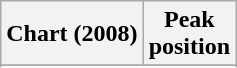<table class="wikitable sortable plainrowheaders" style="text-align:center">
<tr>
<th scope="col">Chart (2008)</th>
<th scope="col">Peak<br>position</th>
</tr>
<tr>
</tr>
<tr>
</tr>
<tr>
</tr>
</table>
